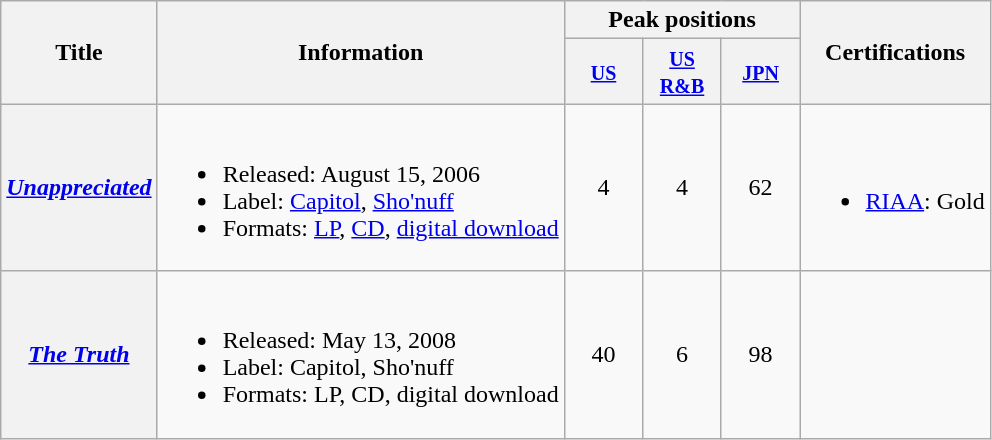<table class="wikitable plainrowheaders">
<tr>
<th style="text-align:center;" rowspan="2">Title</th>
<th style="text-align:center;" rowspan="2">Information</th>
<th style="text-align:center;" colspan="3">Peak positions</th>
<th style="text-align:center;" rowspan="2">Certifications</th>
</tr>
<tr style="background:#fff;">
<th style="width:45px;"><small><a href='#'>US</a></small></th>
<th style="width:45px;"><small><a href='#'>US R&B</a></small></th>
<th style="width:45px;"><small><a href='#'>JPN</a></small></th>
</tr>
<tr>
<th scope="row"><em><a href='#'>Unappreciated</a></em></th>
<td align="left"><br><ul><li>Released: August 15, 2006</li><li>Label: <a href='#'>Capitol</a>, <a href='#'>Sho'nuff</a></li><li>Formats: <a href='#'>LP</a>, <a href='#'>CD</a>, <a href='#'>digital download</a></li></ul></td>
<td style="text-align:center;">4</td>
<td style="text-align:center;">4</td>
<td style="text-align:center;">62</td>
<td align="left"><br><ul><li><a href='#'>RIAA</a>: Gold</li></ul></td>
</tr>
<tr>
<th scope="row"><em><a href='#'>The Truth</a></em></th>
<td align="left"><br><ul><li>Released: May 13, 2008</li><li>Label: Capitol, Sho'nuff</li><li>Formats: LP, CD, digital download</li></ul></td>
<td style="text-align:center;">40</td>
<td style="text-align:center;">6</td>
<td style="text-align:center;">98</td>
<td align="left"></td>
</tr>
</table>
